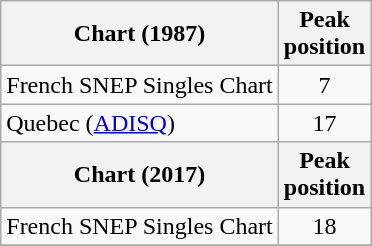<table class="wikitable">
<tr>
<th>Chart (1987)</th>
<th>Peak<br>position</th>
</tr>
<tr>
<td>French SNEP Singles Chart</td>
<td align="center">7</td>
</tr>
<tr>
<td>Quebec (<a href='#'>ADISQ</a>)</td>
<td align="center">17</td>
</tr>
<tr>
<th>Chart (2017)</th>
<th>Peak<br>position</th>
</tr>
<tr>
<td>French SNEP Singles Chart</td>
<td align="center">18</td>
</tr>
<tr>
</tr>
</table>
